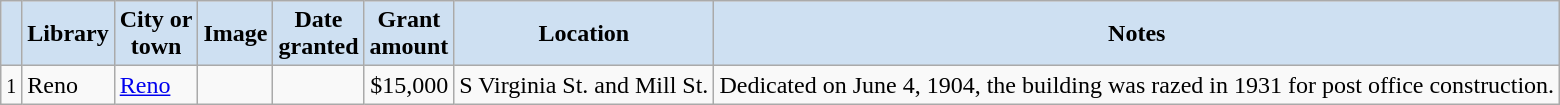<table class="wikitable sortable" align="center">
<tr>
<th style="background-color:#CEE0F2;"></th>
<th style="background-color:#CEE0F2;">Library</th>
<th style="background-color:#CEE0F2;">City or<br>town</th>
<th style="background-color:#CEE0F2;" class="unsortable">Image</th>
<th style="background-color:#CEE0F2;">Date<br>granted</th>
<th style="background-color:#CEE0F2;">Grant<br>amount</th>
<th style="background-color:#CEE0F2;">Location</th>
<th style="background-color:#CEE0F2;" class="unsortable">Notes</th>
</tr>
<tr ->
<td align=center><small>1</small></td>
<td>Reno</td>
<td><a href='#'>Reno</a></td>
<td></td>
<td></td>
<td align=right>$15,000</td>
<td>S Virginia St. and Mill St.<br><small></small></td>
<td>Dedicated on June 4, 1904, the building was razed in 1931 for post office construction.</td>
</tr>
</table>
